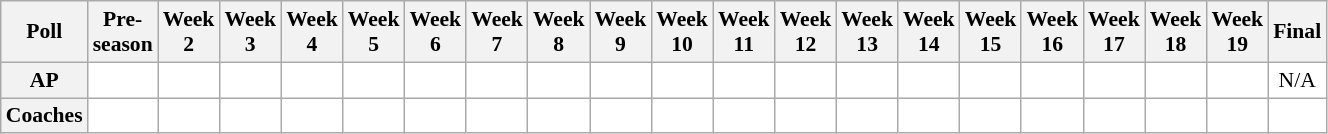<table class="wikitable" style="white-space:nowrap;font-size:90%">
<tr>
<th>Poll</th>
<th>Pre-<br>season</th>
<th>Week<br>2</th>
<th>Week<br>3</th>
<th>Week<br>4</th>
<th>Week<br>5</th>
<th>Week<br>6</th>
<th>Week<br>7</th>
<th>Week<br>8</th>
<th>Week<br>9</th>
<th>Week<br>10</th>
<th>Week<br>11</th>
<th>Week<br>12</th>
<th>Week<br>13</th>
<th>Week<br>14</th>
<th>Week<br>15</th>
<th>Week<br>16</th>
<th>Week<br>17</th>
<th>Week<br>18</th>
<th>Week<br>19</th>
<th>Final</th>
</tr>
<tr style="text-align:center;">
<th>AP</th>
<td style="background:#FFF;"></td>
<td style="background:#FFF;"></td>
<td style="background:#FFF;"></td>
<td style="background:#FFF;"></td>
<td style="background:#FFF;"></td>
<td style="background:#FFF;"></td>
<td style="background:#FFF;"></td>
<td style="background:#FFF;"></td>
<td style="background:#FFF;"></td>
<td style="background:#FFF;"></td>
<td style="background:#FFF;"></td>
<td style="background:#FFF;"></td>
<td style="background:#FFF;"></td>
<td style="background:#FFF;"></td>
<td style="background:#FFF;"></td>
<td style="background:#FFF;"></td>
<td style="background:#FFF;"></td>
<td style="background:#FFF;"></td>
<td style="background:#FFF;"></td>
<td style="background:#FFF;">N/A</td>
</tr>
<tr style="text-align:center;">
<th>Coaches</th>
<td style="background:#FFF;"></td>
<td style="background:#FFF;"></td>
<td style="background:#FFF;"></td>
<td style="background:#FFF;"></td>
<td style="background:#FFF;"></td>
<td style="background:#FFF;"></td>
<td style="background:#FFF;"></td>
<td style="background:#FFF;"></td>
<td style="background:#FFF;"></td>
<td style="background:#FFF;"></td>
<td style="background:#FFF;"></td>
<td style="background:#FFF;"></td>
<td style="background:#FFF;"></td>
<td style="background:#FFF;"></td>
<td style="background:#FFF;"></td>
<td style="background:#FFF;"></td>
<td style="background:#FFF;"></td>
<td style="background:#FFF;"></td>
<td style="background:#FFF;"></td>
<td style="background:#FFF;"></td>
</tr>
</table>
